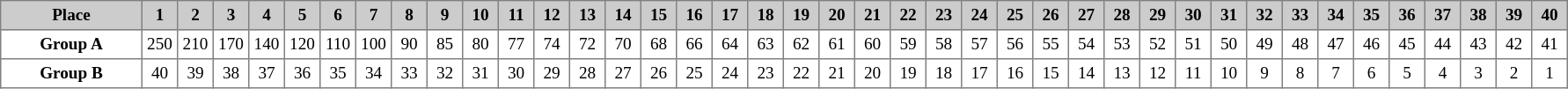<table cellpadding="3" cellspacing="0" border="1" style="background:#white; font-size:80%; border:gray solid 1px; border-collapse:collapse">
<tr style="background:#ccc; text-align:center;">
<th>Place</th>
<th width="20">1</th>
<th width="20">2</th>
<th width="20">3</th>
<th width="20">4</th>
<th width="20">5</th>
<th width="20">6</th>
<th width="20">7</th>
<th width="20">8</th>
<th width="20">9</th>
<th width="20">10</th>
<th width="20">11</th>
<th width="20">12</th>
<th width="20">13</th>
<th width="20">14</th>
<th width="20">15</th>
<th width="20">16</th>
<th width="20">17</th>
<th width="20">18</th>
<th width="20">19</th>
<th width="20">20</th>
<th width="20">21</th>
<th width="20">22</th>
<th width="20">23</th>
<th width="20">24</th>
<th width="20">25</th>
<th width="20">26</th>
<th width="20">27</th>
<th width="20">28</th>
<th width="20">29</th>
<th width="20">30</th>
<th width="20">31</th>
<th width="20">32</th>
<th width="20">33</th>
<th width="20">34</th>
<th width="20">35</th>
<th width="20">36</th>
<th width="20">37</th>
<th width="20">38</th>
<th width="20">39</th>
<th width="20">40</th>
</tr>
<tr align=center>
<th width="100">Group A</th>
<td>250</td>
<td>210</td>
<td>170</td>
<td>140</td>
<td>120</td>
<td>110</td>
<td>100</td>
<td>90</td>
<td>85</td>
<td>80</td>
<td>77</td>
<td>74</td>
<td>72</td>
<td>70</td>
<td>68</td>
<td>66</td>
<td>64</td>
<td>63</td>
<td>62</td>
<td>61</td>
<td>60</td>
<td>59</td>
<td>58</td>
<td>57</td>
<td>56</td>
<td>55</td>
<td>54</td>
<td>53</td>
<td>52</td>
<td>51</td>
<td>50</td>
<td>49</td>
<td>48</td>
<td>47</td>
<td>46</td>
<td>45</td>
<td>44</td>
<td>43</td>
<td>42</td>
<td>41</td>
</tr>
<tr align=center>
<th width="90">Group B</th>
<td>40</td>
<td>39</td>
<td>38</td>
<td>37</td>
<td>36</td>
<td>35</td>
<td>34</td>
<td>33</td>
<td>32</td>
<td>31</td>
<td>30</td>
<td>29</td>
<td>28</td>
<td>27</td>
<td>26</td>
<td>25</td>
<td>24</td>
<td>23</td>
<td>22</td>
<td>21</td>
<td>20</td>
<td>19</td>
<td>18</td>
<td>17</td>
<td>16</td>
<td>15</td>
<td>14</td>
<td>13</td>
<td>12</td>
<td>11</td>
<td>10</td>
<td>9</td>
<td>8</td>
<td>7</td>
<td>6</td>
<td>5</td>
<td>4</td>
<td>3</td>
<td>2</td>
<td>1</td>
</tr>
</table>
